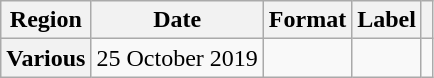<table class="wikitable plainrowheaders">
<tr>
<th scope="col">Region</th>
<th scope="col">Date</th>
<th scope="col">Format</th>
<th scope="col">Label</th>
<th scope="col"></th>
</tr>
<tr>
<th scope="row">Various</th>
<td rowspan="1">25 October 2019</td>
<td rowspan="1"></td>
<td rowspan="1"></td>
<td align="center"></td>
</tr>
</table>
